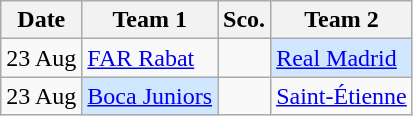<table class= wikitable>
<tr>
<th>Date</th>
<th>Team 1</th>
<th>Sco.</th>
<th>Team 2</th>
</tr>
<tr>
<td>23 Aug</td>
<td> <a href='#'>FAR Rabat</a></td>
<td></td>
<td bgcolor=#d0e7ff> <a href='#'>Real Madrid</a></td>
</tr>
<tr>
<td>23 Aug</td>
<td bgcolor=#d0e7ff> <a href='#'>Boca Juniors</a></td>
<td></td>
<td> <a href='#'>Saint-Étienne</a></td>
</tr>
</table>
